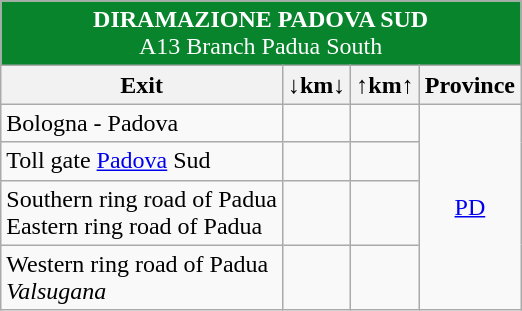<table class="wikitable">
<tr align="center" style="color: white;" bgcolor="#08842c">
<td colspan="6"><strong> DIRAMAZIONE PADOVA SUD</strong><br>A13 Branch Padua South</td>
</tr>
<tr>
<th><strong>Exit</strong></th>
<th align="center"><strong>↓km↓</strong></th>
<th align="center"><strong>↑km↑</strong></th>
<th align="center"><strong>Province</strong></th>
</tr>
<tr>
<td>  Bologna - Padova</td>
<td align="right"></td>
<td align="right"></td>
<td rowspan=4 align="center"><a href='#'>PD</a></td>
</tr>
<tr>
<td> Toll gate <a href='#'>Padova</a> Sud</td>
<td align="right"></td>
<td align="right"></td>
</tr>
<tr |>
<td> <small></small> Southern ring road of Padua<br><small></small> Eastern ring road of Padua</td>
<td align="right"></td>
<td align="right"></td>
</tr>
<tr>
<td> <small></small> Western ring road of Padua<br><small> </small> <em>Valsugana</em></td>
<td align="right"></td>
<td align="right"></td>
</tr>
</table>
